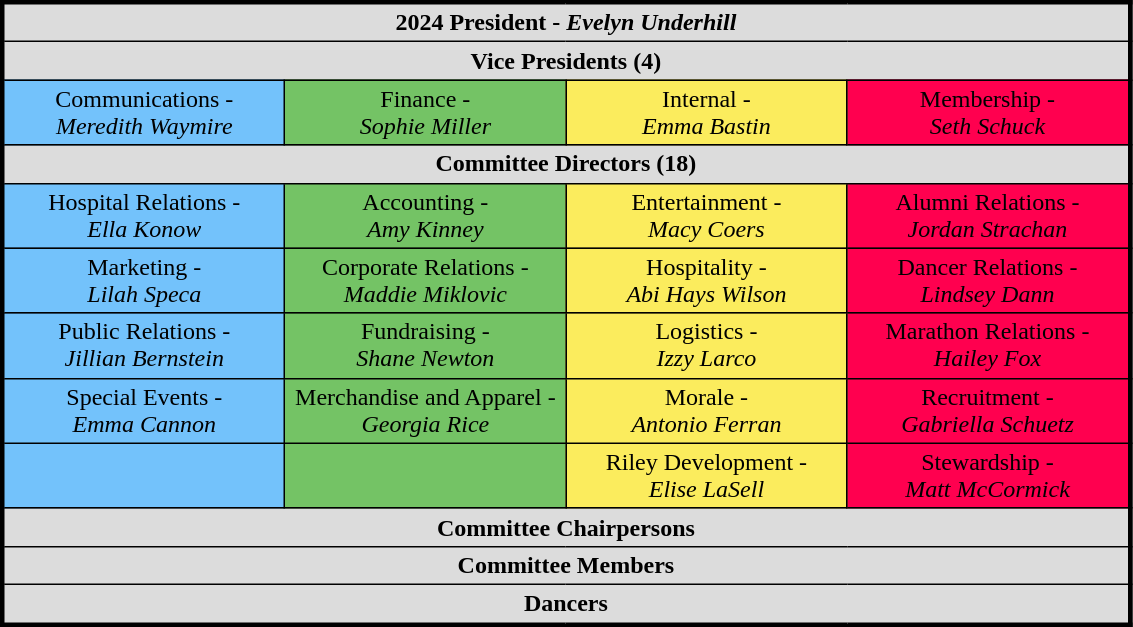<table class="wikitable" style="clear: right; float: center; background: black; color: white; border: 3px solid black">
<tr>
<th colspan="4" style="background: gainsboro; color: black; border: 1px solid black"><strong>2024 President</strong> - <em>Evelyn Underhill</em></th>
</tr>
<tr>
<th colspan="4" style="background: gainsboro; color: black; border: 1px solid black"><strong>Vice Presidents (4)</strong></th>
</tr>
<tr>
<td align="center" width="180" style="background: #73C2FB; color: black; border: 1px solid black">Communications -<br><em>Meredith Waymire</em></td>
<td style="background: #74C365; color: black; border: 1px solid black" align="center" width="180">Finance -<br><em>Sophie Miller</em></td>
<td style="background: #FBEC5D; color: black; border: 1px solid black" align="center" width="180">Internal -<br><em>Emma Bastin</em></td>
<td style="background: #FF004F; color: black; border: 1px solid black" align="center" width="180">Membership -<br><em>Seth Schuck</em></td>
</tr>
<tr>
<th colspan="4" style="background: gainsboro; color: black; border: 1px solid black"><strong>Committee Directors (18)</strong></th>
</tr>
<tr>
<td style="background: #73C2FB; color: black; border: 1px solid black" align="center">Hospital Relations -<br><em>Ella Konow</em></td>
<td style="background: #74C365; color: black; border: 1px solid black" align="center">Accounting -<br><em>Amy Kinney</em></td>
<td style="background: #FBEC5D; color: black; border: 1px solid black" align="center">Entertainment -<br><em>Macy Coers</em></td>
<td style="background: #FF004F; color: black; border: 1px solid black" align="center">Alumni Relations -<br><em>Jordan Strachan</em></td>
</tr>
<tr>
<td style="background: #73C2FB; color: black; border: 1px solid black" align="center">Marketing -<br><em>Lilah Speca</em></td>
<td style="background: #74C365; color: black; border: 1px solid black" align="center">Corporate Relations -<br><em>Maddie Miklovic</em></td>
<td style="background: #FBEC5D; color: black; border: 1px solid black" align="center">Hospitality -<br><em>Abi Hays Wilson</em></td>
<td style="background: #FF004F; color: black; border: 1px solid black" align="center">Dancer Relations -<br><em>Lindsey Dann</em></td>
</tr>
<tr>
<td style="background: #73C2FB; color: black; border: 1px solid black" align="center">Public Relations -<br><em>Jillian Bernstein</em></td>
<td style="background: #74C365; color: black; border: 1px solid black" align="center">Fundraising -<br><em>Shane Newton</em></td>
<td style="background: #FBEC5D; color: black; border: 1px solid black" align="center">Logistics -<br><em>Izzy Larco</em></td>
<td style="background: #FF004F; color: black; border: 1px solid black" align="center">Marathon Relations -<br><em>Hailey Fox</em></td>
</tr>
<tr>
<td style="background: #73C2FB; color: black; border: 1px solid black" align="center">Special Events -<br><em>Emma Cannon</em></td>
<td style="background: #74C365; color: black; border: 1px solid black" align="center">Merchandise and Apparel -<br><em>Georgia Rice</em></td>
<td style="background: #FBEC5D; color: black; border: 1px solid black" align="center">Morale -<br><em>Antonio Ferran</em></td>
<td style="background: #FF004F; color: black; border: 1px solid black" align="center">Recruitment -<br><em>Gabriella Schuetz</em></td>
</tr>
<tr>
<td style="background: #73C2FB; color: black; border: 1px solid black"></td>
<td style="background: #74C365; color: black; border: 1px solid black"></td>
<td style="background: #FBEC5D; color: black; border: 1px solid black" align="center">Riley Development -<br><em>Elise LaSell</em></td>
<td style="background: #FF004F; color: black; border: 1px solid black" align="center">Stewardship -<br><em>Matt McCormick</em></td>
</tr>
<tr>
<th colspan="4" style="background: gainsboro; color: black; border: 1px solid black"><strong>Committee Chairpersons</strong></th>
</tr>
<tr>
<th colspan="4" style="background: gainsboro; color: black; border: 1px solid black"><strong>Committee Members</strong></th>
</tr>
<tr>
<th colspan="4" style="background: gainsboro; color: black; border: 1px solid black"><strong>Dancers</strong></th>
</tr>
</table>
